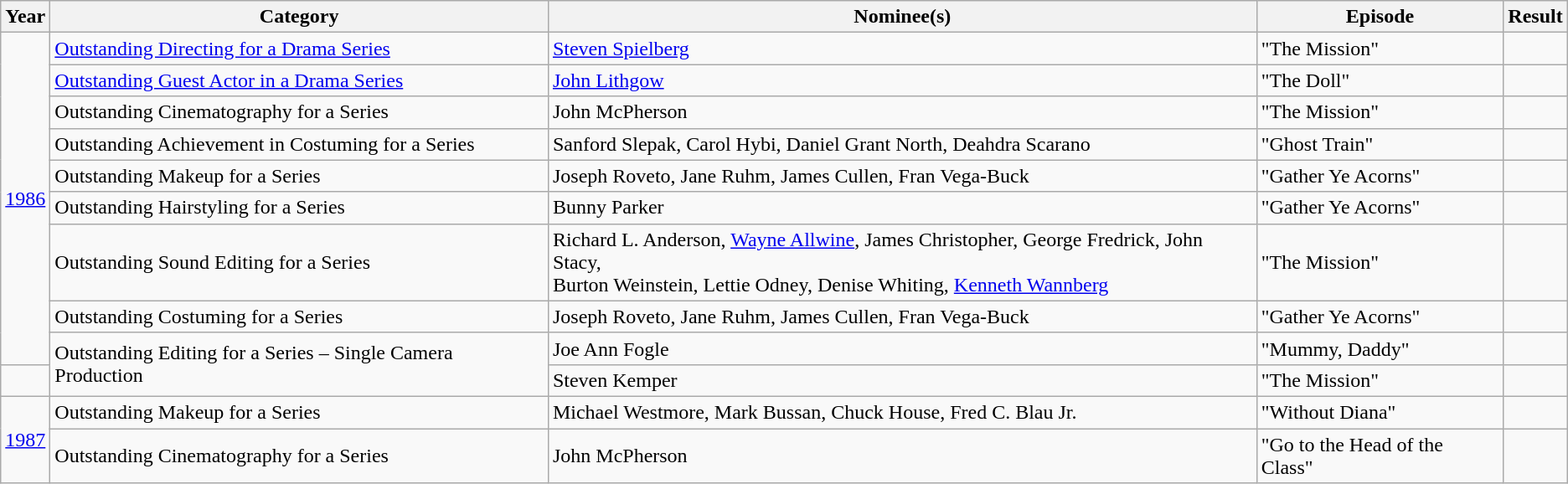<table class="wikitable" size="100%">
<tr>
<th>Year</th>
<th>Category</th>
<th>Nominee(s)</th>
<th>Episode</th>
<th>Result</th>
</tr>
<tr>
<td rowspan=9><a href='#'>1986</a></td>
<td><a href='#'>Outstanding Directing for a Drama Series</a></td>
<td><a href='#'>Steven Spielberg</a></td>
<td>"The Mission"</td>
<td></td>
</tr>
<tr>
<td><a href='#'>Outstanding Guest Actor in a Drama Series</a></td>
<td><a href='#'>John Lithgow</a></td>
<td>"The Doll"</td>
<td></td>
</tr>
<tr>
<td>Outstanding Cinematography for a Series</td>
<td>John McPherson</td>
<td>"The Mission"</td>
<td></td>
</tr>
<tr>
<td>Outstanding Achievement in Costuming for a Series</td>
<td>Sanford Slepak, Carol Hybi, Daniel Grant North, Deahdra Scarano</td>
<td>"Ghost Train"</td>
<td></td>
</tr>
<tr>
<td>Outstanding Makeup for a Series</td>
<td>Joseph Roveto, Jane Ruhm, James Cullen, Fran Vega-Buck</td>
<td>"Gather Ye Acorns"</td>
<td></td>
</tr>
<tr>
<td>Outstanding Hairstyling for a Series</td>
<td>Bunny Parker</td>
<td>"Gather Ye Acorns"</td>
<td></td>
</tr>
<tr>
<td>Outstanding Sound Editing for a Series</td>
<td>Richard L. Anderson, <a href='#'>Wayne Allwine</a>, James Christopher, George Fredrick, John Stacy,<br>Burton Weinstein, Lettie Odney, Denise Whiting, <a href='#'>Kenneth Wannberg</a></td>
<td>"The Mission"</td>
<td></td>
</tr>
<tr>
<td>Outstanding Costuming for a Series</td>
<td>Joseph Roveto, Jane Ruhm, James Cullen, Fran Vega-Buck</td>
<td>"Gather Ye Acorns"</td>
<td></td>
</tr>
<tr>
<td rowspan=2>Outstanding Editing for a Series – Single Camera Production</td>
<td>Joe Ann Fogle</td>
<td>"Mummy, Daddy"</td>
<td></td>
</tr>
<tr>
<td></td>
<td>Steven Kemper</td>
<td>"The Mission"</td>
<td></td>
</tr>
<tr>
<td rowspan=2><a href='#'>1987</a></td>
<td>Outstanding Makeup for a Series</td>
<td>Michael Westmore, Mark Bussan, Chuck House, Fred C. Blau Jr.</td>
<td>"Without Diana"</td>
<td></td>
</tr>
<tr>
<td>Outstanding Cinematography for a Series</td>
<td>John McPherson</td>
<td>"Go to the Head of the Class"</td>
<td></td>
</tr>
</table>
